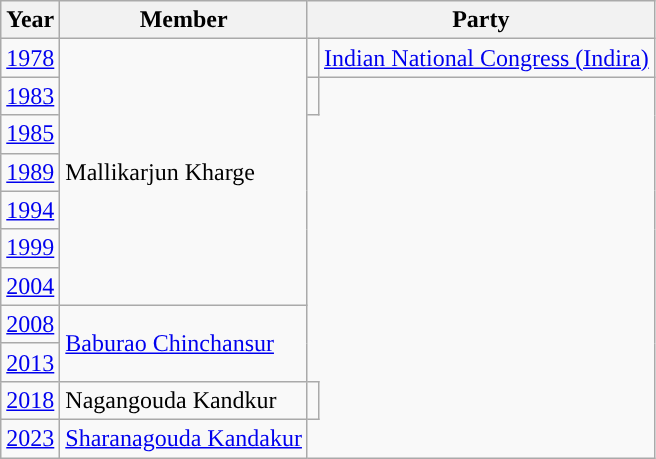<table class="wikitable sortable">
<tr>
<th>Year</th>
<th>Member</th>
<th colspan="2">Party</th>
</tr>
<tr>
<td><a href='#'>1978</a></td>
<td rowspan=7>Mallikarjun Kharge</td>
<td style="background-color: "></td>
<td><a href='#'>Indian National Congress (Indira)</a></td>
</tr>
<tr>
<td><a href='#'>1983</a></td>
<td></td>
</tr>
<tr>
<td><a href='#'>1985</a></td>
</tr>
<tr>
<td><a href='#'>1989</a></td>
</tr>
<tr>
<td><a href='#'>1994</a></td>
</tr>
<tr>
<td><a href='#'>1999</a></td>
</tr>
<tr>
<td><a href='#'>2004</a></td>
</tr>
<tr>
<td><a href='#'>2008</a></td>
<td rowspan=2><a href='#'>Baburao Chinchansur</a></td>
</tr>
<tr>
<td><a href='#'>2013</a></td>
</tr>
<tr>
<td><a href='#'>2018</a></td>
<td>Nagangouda Kandkur</td>
<td></td>
</tr>
<tr>
<td><a href='#'>2023</a></td>
<td><a href='#'>Sharanagouda Kandakur</a></td>
</tr>
</table>
